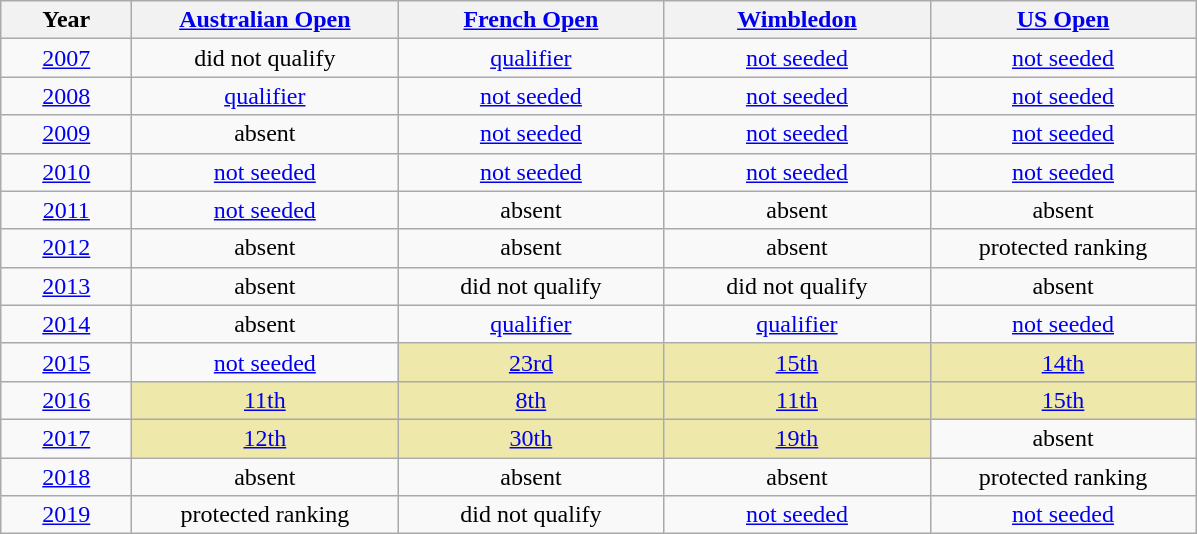<table class=wikitable style=text-align:center>
<tr>
<th width=80>Year</th>
<th width=170><a href='#'>Australian Open</a></th>
<th width=170><a href='#'>French Open</a></th>
<th width=170><a href='#'>Wimbledon</a></th>
<th width=170><a href='#'>US Open</a></th>
</tr>
<tr>
<td><a href='#'>2007</a></td>
<td>did not qualify</td>
<td><a href='#'>qualifier</a></td>
<td><a href='#'>not seeded</a></td>
<td><a href='#'>not seeded</a></td>
</tr>
<tr>
<td><a href='#'>2008</a></td>
<td><a href='#'>qualifier</a></td>
<td><a href='#'>not seeded</a></td>
<td><a href='#'>not seeded</a></td>
<td><a href='#'>not seeded</a></td>
</tr>
<tr>
<td><a href='#'>2009</a></td>
<td>absent</td>
<td><a href='#'>not seeded</a></td>
<td><a href='#'>not seeded</a></td>
<td><a href='#'>not seeded</a></td>
</tr>
<tr>
<td><a href='#'>2010</a></td>
<td><a href='#'>not seeded</a></td>
<td><a href='#'>not seeded</a></td>
<td><a href='#'>not seeded</a></td>
<td><a href='#'>not seeded</a></td>
</tr>
<tr>
<td><a href='#'>2011</a></td>
<td><a href='#'>not seeded</a></td>
<td>absent</td>
<td>absent</td>
<td>absent</td>
</tr>
<tr>
<td><a href='#'>2012</a></td>
<td>absent</td>
<td>absent</td>
<td>absent</td>
<td>protected ranking</td>
</tr>
<tr>
<td><a href='#'>2013</a></td>
<td>absent</td>
<td>did not qualify</td>
<td>did not qualify</td>
<td>absent</td>
</tr>
<tr>
<td><a href='#'>2014</a></td>
<td>absent</td>
<td><a href='#'>qualifier</a></td>
<td><a href='#'>qualifier</a></td>
<td><a href='#'>not seeded</a></td>
</tr>
<tr>
<td><a href='#'>2015</a></td>
<td><a href='#'>not seeded</a></td>
<td style=background:#eee8aa><a href='#'>23rd</a></td>
<td style=background:#eee8aa><a href='#'>15th</a></td>
<td style=background:#eee8aa><a href='#'>14th</a></td>
</tr>
<tr>
<td><a href='#'>2016</a></td>
<td style=background:#eee8aa><a href='#'>11th</a></td>
<td style=background:#eee8aa><a href='#'>8th</a></td>
<td style=background:#eee8aa><a href='#'>11th</a></td>
<td style=background:#eee8aa><a href='#'>15th</a></td>
</tr>
<tr>
<td><a href='#'>2017</a></td>
<td style=background:#eee8aa><a href='#'>12th</a></td>
<td style=background:#eee8aa><a href='#'>30th</a></td>
<td style=background:#eee8aa><a href='#'>19th</a></td>
<td>absent</td>
</tr>
<tr>
<td><a href='#'>2018</a></td>
<td>absent</td>
<td>absent</td>
<td>absent</td>
<td>protected ranking</td>
</tr>
<tr>
<td><a href='#'>2019</a></td>
<td>protected ranking</td>
<td>did not qualify</td>
<td><a href='#'>not seeded</a></td>
<td><a href='#'>not seeded</a></td>
</tr>
</table>
